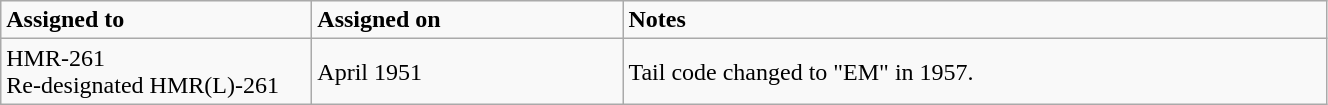<table class="wikitable" style="width: 70%;">
<tr>
<td style="width: 200px;"><strong>Assigned to</strong></td>
<td style="width: 200px;"><strong>Assigned on</strong></td>
<td><strong>Notes</strong></td>
</tr>
<tr>
<td>HMR-261<br>Re-designated HMR(L)-261</td>
<td>April 1951</td>
<td>Tail code changed to "EM" in 1957.</td>
</tr>
</table>
